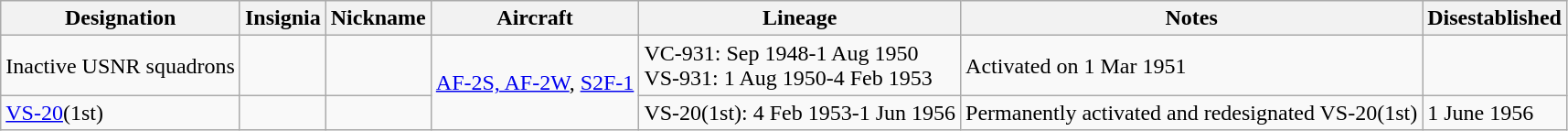<table class="wikitable">
<tr>
<th>Designation</th>
<th>Insignia</th>
<th>Nickname</th>
<th>Aircraft</th>
<th>Lineage</th>
<th>Notes</th>
<th>Disestablished</th>
</tr>
<tr>
<td>Inactive USNR squadrons</td>
<td></td>
<td></td>
<td Rowspan="2"><a href='#'>AF-2S, AF-2W</a>, <a href='#'>S2F-1</a></td>
<td style="white-space: nowrap;">VC-931: Sep 1948-1 Aug 1950<br>VS-931: 1 Aug 1950-4 Feb 1953</td>
<td>Activated on 1 Mar 1951</td>
</tr>
<tr>
<td><a href='#'>VS-20</a>(1st)</td>
<td></td>
<td></td>
<td style="white-space: nowrap;">VS-20(1st): 4 Feb 1953-1 Jun 1956</td>
<td>Permanently activated and redesignated VS-20(1st)</td>
<td>1 June 1956</td>
</tr>
</table>
